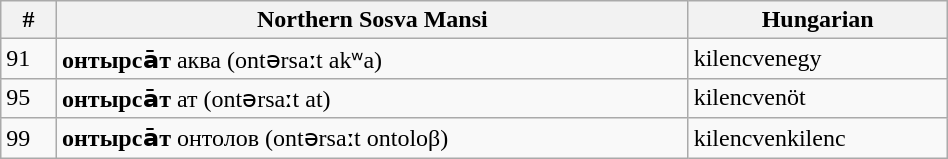<table class="wikitable" border="0" width="50%">
<tr>
<th>#</th>
<th>Northern Sosva Mansi</th>
<th>Hungarian</th>
</tr>
<tr>
<td>91</td>
<td><strong>онтырса̄т</strong> аква (ontərsaːt akʷa)</td>
<td>kilencvenegy</td>
</tr>
<tr>
<td>95</td>
<td><strong>онтырса̄т</strong> ат (ontərsaːt at)</td>
<td>kilencvenöt</td>
</tr>
<tr>
<td>99</td>
<td><strong>онтырса̄т</strong> онтолов (ontərsaːt ontoloβ)</td>
<td>kilencvenkilenc</td>
</tr>
</table>
